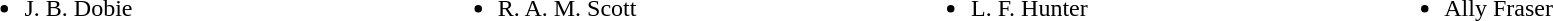<table style="width:100%;">
<tr>
<td style="vertical-align:top; width:20%;"><br><ul><li> J. B. Dobie</li></ul></td>
<td style="vertical-align:top; width:20%;"><br><ul><li> R. A. M. Scott</li></ul></td>
<td style="vertical-align:top; width:20%;"><br><ul><li> L. F. Hunter</li></ul></td>
<td style="vertical-align:top; width:20%;"><br><ul><li> Ally Fraser</li></ul></td>
</tr>
</table>
